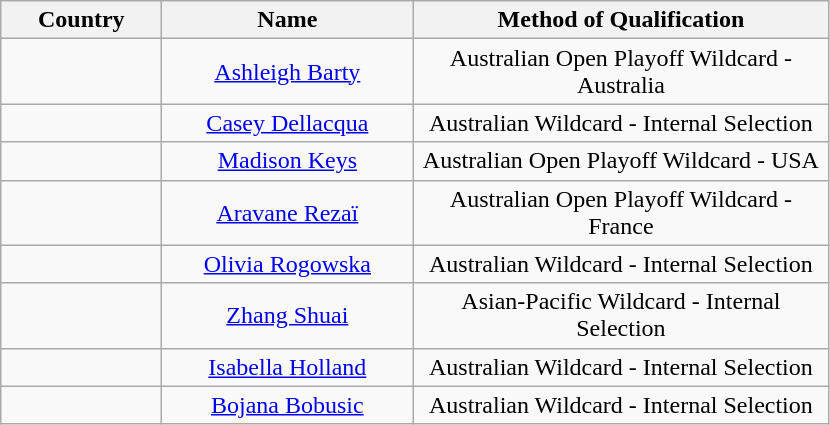<table class="wikitable" style="text-align: center;">
<tr>
<th width=100px>Country</th>
<th width=160>Name</th>
<th width=270>Method of Qualification</th>
</tr>
<tr>
<td></td>
<td><a href='#'>Ashleigh Barty</a></td>
<td>Australian Open Playoff Wildcard - Australia</td>
</tr>
<tr>
<td></td>
<td><a href='#'>Casey Dellacqua</a></td>
<td>Australian Wildcard - Internal Selection</td>
</tr>
<tr>
<td></td>
<td><a href='#'>Madison Keys</a></td>
<td>Australian Open Playoff Wildcard - USA</td>
</tr>
<tr>
<td></td>
<td><a href='#'>Aravane Rezaï</a></td>
<td>Australian Open Playoff Wildcard - France</td>
</tr>
<tr>
<td></td>
<td><a href='#'>Olivia Rogowska</a></td>
<td>Australian Wildcard - Internal Selection</td>
</tr>
<tr>
<td></td>
<td><a href='#'>Zhang Shuai</a></td>
<td>Asian-Pacific Wildcard - Internal Selection</td>
</tr>
<tr>
<td></td>
<td><a href='#'>Isabella Holland</a></td>
<td>Australian Wildcard - Internal Selection</td>
</tr>
<tr>
<td></td>
<td><a href='#'>Bojana Bobusic</a></td>
<td>Australian Wildcard - Internal Selection</td>
</tr>
</table>
